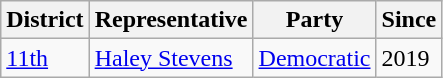<table class="wikitable">
<tr>
<th>District</th>
<th>Representative</th>
<th>Party</th>
<th>Since</th>
</tr>
<tr>
<td><a href='#'>11th</a></td>
<td><a href='#'>Haley Stevens</a></td>
<td><a href='#'>Democratic</a></td>
<td>2019</td>
</tr>
</table>
